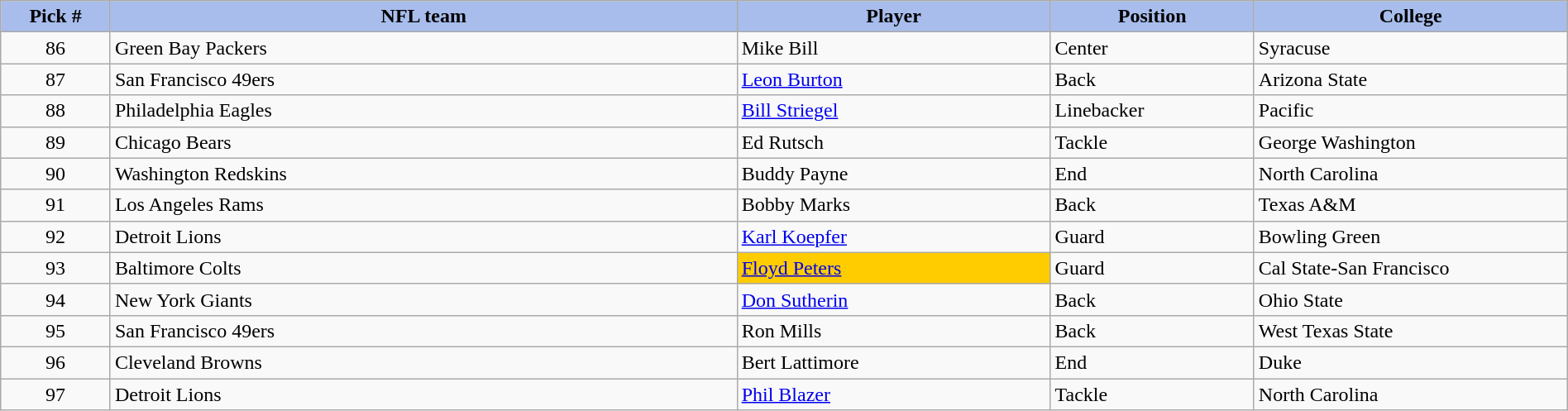<table class="wikitable sortable sortable" style="width: 100%">
<tr>
<th style="background:#A8BDEC;" width=7%>Pick #</th>
<th width=40% style="background:#A8BDEC;">NFL team</th>
<th width=20% style="background:#A8BDEC;">Player</th>
<th width=13% style="background:#A8BDEC;">Position</th>
<th style="background:#A8BDEC;">College</th>
</tr>
<tr>
<td align=center>86</td>
<td>Green Bay Packers</td>
<td>Mike Bill</td>
<td>Center</td>
<td>Syracuse</td>
</tr>
<tr>
<td align=center>87</td>
<td>San Francisco 49ers</td>
<td><a href='#'>Leon Burton</a></td>
<td>Back</td>
<td>Arizona State</td>
</tr>
<tr>
<td align=center>88</td>
<td>Philadelphia Eagles</td>
<td><a href='#'>Bill Striegel</a></td>
<td>Linebacker</td>
<td>Pacific</td>
</tr>
<tr>
<td align=center>89</td>
<td>Chicago Bears</td>
<td>Ed Rutsch</td>
<td>Tackle</td>
<td>George Washington</td>
</tr>
<tr>
<td align=center>90</td>
<td>Washington Redskins</td>
<td>Buddy Payne</td>
<td>End</td>
<td>North Carolina</td>
</tr>
<tr>
<td align=center>91</td>
<td>Los Angeles Rams</td>
<td>Bobby Marks</td>
<td>Back</td>
<td>Texas A&M</td>
</tr>
<tr>
<td align=center>92</td>
<td>Detroit Lions</td>
<td><a href='#'>Karl Koepfer</a></td>
<td>Guard</td>
<td>Bowling Green</td>
</tr>
<tr>
<td align=center>93</td>
<td>Baltimore Colts</td>
<td bgcolor="#FFCC00"><a href='#'>Floyd Peters</a></td>
<td>Guard</td>
<td>Cal State-San Francisco</td>
</tr>
<tr>
<td align=center>94</td>
<td>New York Giants</td>
<td><a href='#'>Don Sutherin</a></td>
<td>Back</td>
<td>Ohio State</td>
</tr>
<tr>
<td align=center>95</td>
<td>San Francisco 49ers</td>
<td>Ron Mills</td>
<td>Back</td>
<td>West Texas State</td>
</tr>
<tr>
<td align=center>96</td>
<td>Cleveland Browns</td>
<td>Bert Lattimore</td>
<td>End</td>
<td>Duke</td>
</tr>
<tr>
<td align=center>97</td>
<td>Detroit Lions</td>
<td><a href='#'>Phil Blazer</a></td>
<td>Tackle</td>
<td>North Carolina</td>
</tr>
</table>
